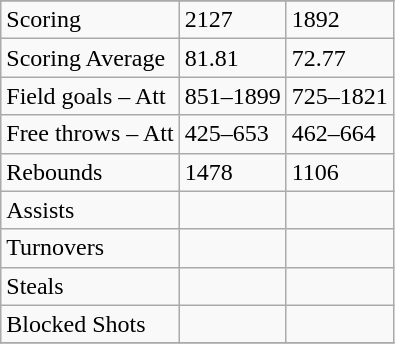<table class="wikitable">
<tr>
</tr>
<tr>
<td>Scoring</td>
<td>2127</td>
<td>1892</td>
</tr>
<tr>
<td>Scoring Average</td>
<td>81.81</td>
<td>72.77</td>
</tr>
<tr>
<td>Field goals – Att</td>
<td>851–1899</td>
<td>725–1821</td>
</tr>
<tr>
<td>Free throws – Att</td>
<td>425–653</td>
<td>462–664</td>
</tr>
<tr>
<td>Rebounds</td>
<td>1478</td>
<td>1106</td>
</tr>
<tr>
<td>Assists</td>
<td></td>
<td></td>
</tr>
<tr>
<td>Turnovers</td>
<td></td>
<td></td>
</tr>
<tr>
<td>Steals</td>
<td></td>
<td></td>
</tr>
<tr>
<td>Blocked Shots</td>
<td></td>
<td></td>
</tr>
<tr>
</tr>
</table>
